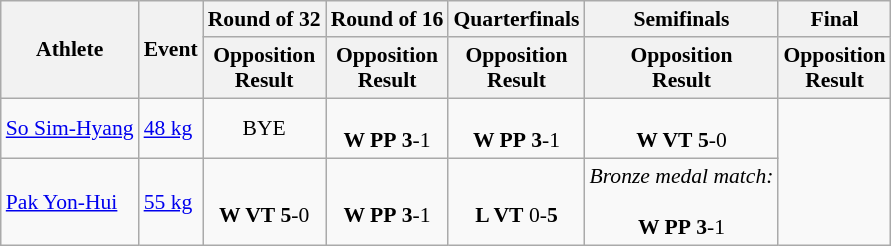<table class="wikitable" border="1" style="font-size:90%">
<tr>
<th rowspan=2>Athlete</th>
<th rowspan=2>Event</th>
<th>Round of 32</th>
<th>Round of 16</th>
<th>Quarterfinals</th>
<th>Semifinals</th>
<th>Final</th>
</tr>
<tr>
<th>Opposition<br>Result</th>
<th>Opposition<br>Result</th>
<th>Opposition<br>Result</th>
<th>Opposition<br>Result</th>
<th>Opposition<br>Result</th>
</tr>
<tr>
<td><a href='#'>So Sim-Hyang</a></td>
<td><a href='#'>48 kg</a></td>
<td align=center>BYE</td>
<td align=center><br><strong>W PP</strong> <strong>3</strong>-1</td>
<td align=center><br><strong>W PP</strong> <strong>3</strong>-1</td>
<td align=center><br><strong>W VT</strong> <strong>5</strong>-0<br></td>
</tr>
<tr>
<td><a href='#'>Pak Yon-Hui</a></td>
<td><a href='#'>55 kg</a></td>
<td align=center><br><strong>W VT</strong> <strong>5</strong>-0</td>
<td align=center><br><strong>W PP</strong> <strong>3</strong>-1</td>
<td align=center><br><strong>L VT</strong> 0-<strong>5</strong></td>
<td align=center><em>Bronze medal match:</em><br><br><strong>W PP</strong> <strong>3</strong>-1<br></td>
</tr>
</table>
